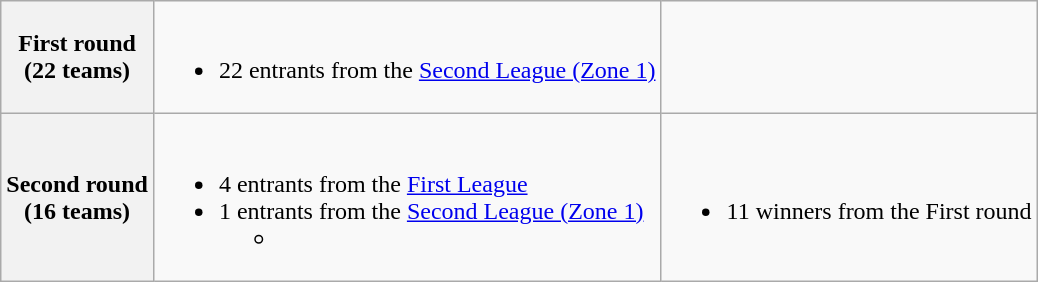<table class="wikitable">
<tr>
<th colspan=2>First round<br> (22  teams)</th>
<td><br><ul><li>22 entrants from the <a href='#'>Second League (Zone 1)</a></li></ul></td>
<td></td>
</tr>
<tr>
<th colspan=2>Second round<br> (16  teams)</th>
<td><br><ul><li>4 entrants from the <a href='#'>First League</a></li><li>1 entrants from the <a href='#'>Second League (Zone 1)</a><ul><li></li></ul></li></ul></td>
<td><br><ul><li>11 winners from the First round</li></ul></td>
</tr>
</table>
